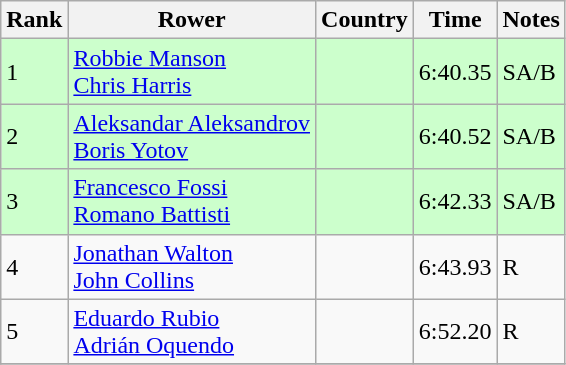<table class="wikitable">
<tr>
<th>Rank</th>
<th>Rower</th>
<th>Country</th>
<th>Time</th>
<th>Notes</th>
</tr>
<tr bgcolor=ccffcc>
<td>1</td>
<td><a href='#'>Robbie Manson</a><br><a href='#'>Chris Harris</a></td>
<td></td>
<td>6:40.35</td>
<td>SA/B</td>
</tr>
<tr bgcolor=ccffcc>
<td>2</td>
<td><a href='#'>Aleksandar Aleksandrov</a><br><a href='#'>Boris Yotov</a></td>
<td></td>
<td>6:40.52</td>
<td>SA/B</td>
</tr>
<tr bgcolor=ccffcc>
<td>3</td>
<td><a href='#'>Francesco Fossi</a><br><a href='#'>Romano Battisti</a></td>
<td></td>
<td>6:42.33</td>
<td>SA/B</td>
</tr>
<tr>
<td>4</td>
<td><a href='#'>Jonathan Walton</a><br><a href='#'>John Collins</a></td>
<td></td>
<td>6:43.93</td>
<td>R</td>
</tr>
<tr>
<td>5</td>
<td><a href='#'>Eduardo Rubio</a><br><a href='#'>Adrián Oquendo</a></td>
<td></td>
<td>6:52.20</td>
<td>R</td>
</tr>
<tr>
</tr>
</table>
